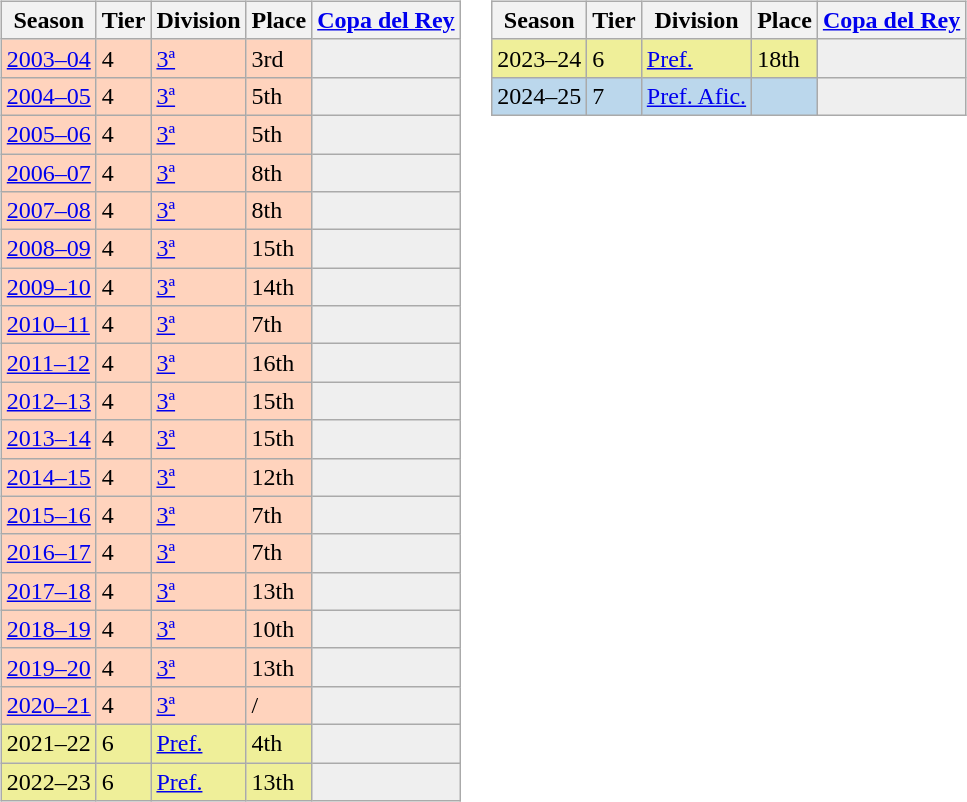<table>
<tr>
<td valign="top" width=0%><br><table class="wikitable">
<tr style="background:#f0f6fa;">
<th>Season</th>
<th>Tier</th>
<th>Division</th>
<th>Place</th>
<th><a href='#'>Copa del Rey</a></th>
</tr>
<tr>
<td style="background:#FFD3BD;"><a href='#'>2003–04</a></td>
<td style="background:#FFD3BD;">4</td>
<td style="background:#FFD3BD;"><a href='#'>3ª</a></td>
<td style="background:#FFD3BD;">3rd</td>
<th style="background:#efefef;"></th>
</tr>
<tr>
<td style="background:#FFD3BD;"><a href='#'>2004–05</a></td>
<td style="background:#FFD3BD;">4</td>
<td style="background:#FFD3BD;"><a href='#'>3ª</a></td>
<td style="background:#FFD3BD;">5th</td>
<th style="background:#efefef;"></th>
</tr>
<tr>
<td style="background:#FFD3BD;"><a href='#'>2005–06</a></td>
<td style="background:#FFD3BD;">4</td>
<td style="background:#FFD3BD;"><a href='#'>3ª</a></td>
<td style="background:#FFD3BD;">5th</td>
<th style="background:#efefef;"></th>
</tr>
<tr>
<td style="background:#FFD3BD;"><a href='#'>2006–07</a></td>
<td style="background:#FFD3BD;">4</td>
<td style="background:#FFD3BD;"><a href='#'>3ª</a></td>
<td style="background:#FFD3BD;">8th</td>
<td style="background:#efefef;"></td>
</tr>
<tr>
<td style="background:#FFD3BD;"><a href='#'>2007–08</a></td>
<td style="background:#FFD3BD;">4</td>
<td style="background:#FFD3BD;"><a href='#'>3ª</a></td>
<td style="background:#FFD3BD;">8th</td>
<td style="background:#efefef;"></td>
</tr>
<tr>
<td style="background:#FFD3BD;"><a href='#'>2008–09</a></td>
<td style="background:#FFD3BD;">4</td>
<td style="background:#FFD3BD;"><a href='#'>3ª</a></td>
<td style="background:#FFD3BD;">15th</td>
<td style="background:#efefef;"></td>
</tr>
<tr>
<td style="background:#FFD3BD;"><a href='#'>2009–10</a></td>
<td style="background:#FFD3BD;">4</td>
<td style="background:#FFD3BD;"><a href='#'>3ª</a></td>
<td style="background:#FFD3BD;">14th</td>
<td style="background:#efefef;"></td>
</tr>
<tr>
<td style="background:#FFD3BD;"><a href='#'>2010–11</a></td>
<td style="background:#FFD3BD;">4</td>
<td style="background:#FFD3BD;"><a href='#'>3ª</a></td>
<td style="background:#FFD3BD;">7th</td>
<td style="background:#efefef;"></td>
</tr>
<tr>
<td style="background:#FFD3BD;"><a href='#'>2011–12</a></td>
<td style="background:#FFD3BD;">4</td>
<td style="background:#FFD3BD;"><a href='#'>3ª</a></td>
<td style="background:#FFD3BD;">16th</td>
<td style="background:#efefef;"></td>
</tr>
<tr>
<td style="background:#FFD3BD;"><a href='#'>2012–13</a></td>
<td style="background:#FFD3BD;">4</td>
<td style="background:#FFD3BD;"><a href='#'>3ª</a></td>
<td style="background:#FFD3BD;">15th</td>
<td style="background:#efefef;"></td>
</tr>
<tr>
<td style="background:#FFD3BD;"><a href='#'>2013–14</a></td>
<td style="background:#FFD3BD;">4</td>
<td style="background:#FFD3BD;"><a href='#'>3ª</a></td>
<td style="background:#FFD3BD;">15th</td>
<td style="background:#efefef;"></td>
</tr>
<tr>
<td style="background:#FFD3BD;"><a href='#'>2014–15</a></td>
<td style="background:#FFD3BD;">4</td>
<td style="background:#FFD3BD;"><a href='#'>3ª</a></td>
<td style="background:#FFD3BD;">12th</td>
<td style="background:#efefef;"></td>
</tr>
<tr>
<td style="background:#FFD3BD;"><a href='#'>2015–16</a></td>
<td style="background:#FFD3BD;">4</td>
<td style="background:#FFD3BD;"><a href='#'>3ª</a></td>
<td style="background:#FFD3BD;">7th</td>
<td style="background:#efefef;"></td>
</tr>
<tr>
<td style="background:#FFD3BD;"><a href='#'>2016–17</a></td>
<td style="background:#FFD3BD;">4</td>
<td style="background:#FFD3BD;"><a href='#'>3ª</a></td>
<td style="background:#FFD3BD;">7th</td>
<td style="background:#efefef;"></td>
</tr>
<tr>
<td style="background:#FFD3BD;"><a href='#'>2017–18</a></td>
<td style="background:#FFD3BD;">4</td>
<td style="background:#FFD3BD;"><a href='#'>3ª</a></td>
<td style="background:#FFD3BD;">13th</td>
<td style="background:#efefef;"></td>
</tr>
<tr>
<td style="background:#FFD3BD;"><a href='#'>2018–19</a></td>
<td style="background:#FFD3BD;">4</td>
<td style="background:#FFD3BD;"><a href='#'>3ª</a></td>
<td style="background:#FFD3BD;">10th</td>
<td style="background:#efefef;"></td>
</tr>
<tr>
<td style="background:#FFD3BD;"><a href='#'>2019–20</a></td>
<td style="background:#FFD3BD;">4</td>
<td style="background:#FFD3BD;"><a href='#'>3ª</a></td>
<td style="background:#FFD3BD;">13th</td>
<td style="background:#efefef;"></td>
</tr>
<tr>
<td style="background:#FFD3BD;"><a href='#'>2020–21</a></td>
<td style="background:#FFD3BD;">4</td>
<td style="background:#FFD3BD;"><a href='#'>3ª</a></td>
<td style="background:#FFD3BD;"> / </td>
<td style="background:#efefef;"></td>
</tr>
<tr>
<td style="background:#EFEF99;">2021–22</td>
<td style="background:#EFEF99;">6</td>
<td style="background:#EFEF99;"><a href='#'>Pref.</a></td>
<td style="background:#EFEF99;">4th</td>
<th style="background:#efefef;"></th>
</tr>
<tr>
<td style="background:#EFEF99;">2022–23</td>
<td style="background:#EFEF99;">6</td>
<td style="background:#EFEF99;"><a href='#'>Pref.</a></td>
<td style="background:#EFEF99;">13th</td>
<th style="background:#efefef;"></th>
</tr>
</table>
</td>
<td valign="top" width=0%><br><table class="wikitable">
<tr style="background:#f0f6fa;">
<th>Season</th>
<th>Tier</th>
<th>Division</th>
<th>Place</th>
<th><a href='#'>Copa del Rey</a></th>
</tr>
<tr>
<td style="background:#EFEF99;">2023–24</td>
<td style="background:#EFEF99;">6</td>
<td style="background:#EFEF99;"><a href='#'>Pref.</a></td>
<td style="background:#EFEF99;">18th</td>
<th style="background:#efefef;"></th>
</tr>
<tr>
<td style="background:#BBD7EC;">2024–25</td>
<td style="background:#BBD7EC;">7</td>
<td style="background:#BBD7EC;"><a href='#'>Pref. Afic.</a></td>
<td style="background:#BBD7EC;"></td>
<th style="background:#efefef;"></th>
</tr>
</table>
</td>
</tr>
</table>
